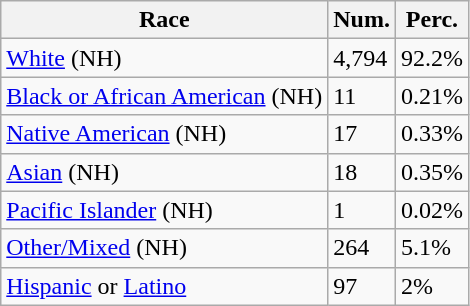<table class="wikitable">
<tr>
<th>Race</th>
<th>Num.</th>
<th>Perc.</th>
</tr>
<tr>
<td><a href='#'>White</a> (NH)</td>
<td>4,794</td>
<td>92.2%</td>
</tr>
<tr>
<td><a href='#'>Black or African American</a> (NH)</td>
<td>11</td>
<td>0.21%</td>
</tr>
<tr>
<td><a href='#'>Native American</a> (NH)</td>
<td>17</td>
<td>0.33%</td>
</tr>
<tr>
<td><a href='#'>Asian</a> (NH)</td>
<td>18</td>
<td>0.35%</td>
</tr>
<tr>
<td><a href='#'>Pacific Islander</a> (NH)</td>
<td>1</td>
<td>0.02%</td>
</tr>
<tr>
<td><a href='#'>Other/Mixed</a> (NH)</td>
<td>264</td>
<td>5.1%</td>
</tr>
<tr>
<td><a href='#'>Hispanic</a> or <a href='#'>Latino</a></td>
<td>97</td>
<td>2%</td>
</tr>
</table>
